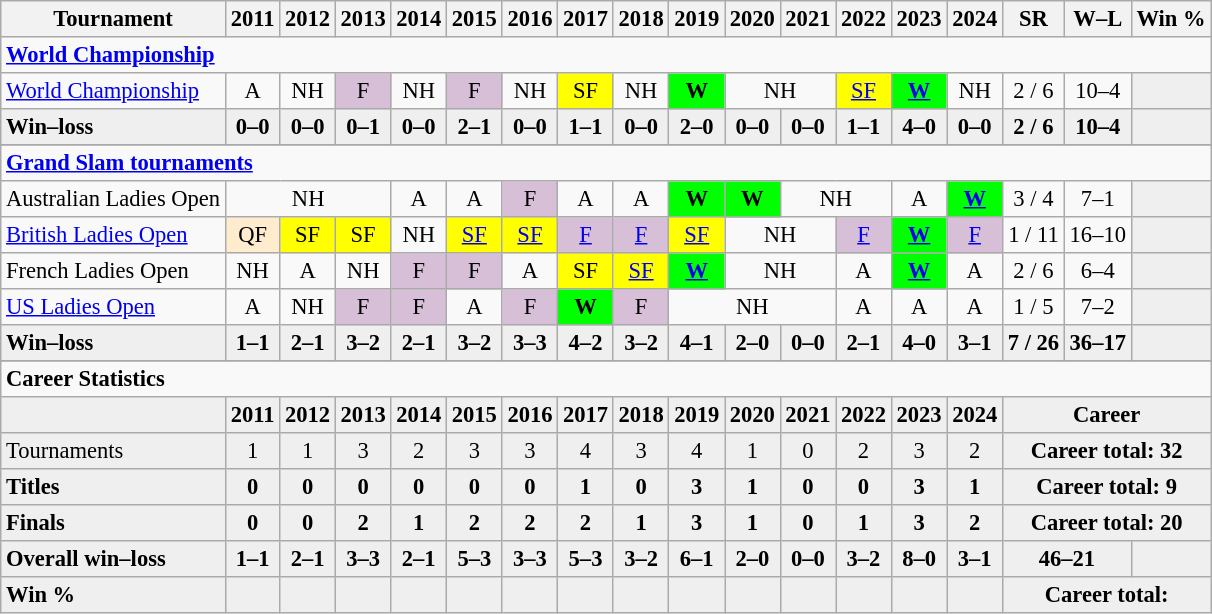<table class="wikitable nowrap" style=text-align:center;font-size:94%>
<tr>
<th>Tournament</th>
<th>2011</th>
<th>2012</th>
<th>2013</th>
<th>2014</th>
<th>2015</th>
<th>2016</th>
<th>2017</th>
<th>2018</th>
<th>2019</th>
<th>2020</th>
<th>2021</th>
<th>2022</th>
<th>2023</th>
<th>2024</th>
<th>SR</th>
<th>W–L</th>
<th>Win %</th>
</tr>
<tr>
<td colspan="18" style="text-align:left"><strong><a href='#'>World Championship</a></strong></td>
</tr>
<tr>
<td align=left><a href='#'>World Championship</a></td>
<td>A</td>
<td>NH</td>
<td style="background:thistle;">F</td>
<td>NH</td>
<td style="background:thistle;">F</td>
<td>NH</td>
<td style="background:yellow;">SF</td>
<td>NH</td>
<td bgcolor=lime><strong>W</strong></td>
<td colspan=2>NH</td>
<td style="background:yellow;"><a href='#'>SF</a></td>
<td bgcolor=lime><a href='#'><strong>W</strong></a></td>
<td>NH</td>
<td>2 / 6</td>
<td>10–4</td>
<td bgcolor=efefef></td>
</tr>
<tr style=font-weight:bold;background:#efefef>
<td style=text-align:left>Win–loss</td>
<td>0–0</td>
<td>0–0</td>
<td>0–1</td>
<td>0–0</td>
<td>2–1</td>
<td>0–0</td>
<td>1–1</td>
<td>0–0</td>
<td>2–0</td>
<td>0–0</td>
<td>0–0</td>
<td>1–1</td>
<td>4–0</td>
<td>0–0</td>
<td>2 / 6</td>
<td>10–4</td>
<td bgcolor=efefef></td>
</tr>
<tr style=font-weight:bold;background:#efefef>
</tr>
<tr>
<td colspan="18" style="text-align:left"><strong><a href='#'>Grand Slam tournaments</a></strong></td>
</tr>
<tr>
<td align=left>Australian Ladies Open</td>
<td colspan=3>NH</td>
<td>A</td>
<td>A</td>
<td style="background:thistle;">F</td>
<td>A</td>
<td>A</td>
<td bgcolor=lime><strong>W</strong></td>
<td bgcolor=lime><strong>W</strong></td>
<td colspan=2>NH</td>
<td>A</td>
<td bgcolor=lime><a href='#'><strong>W</strong></a></td>
<td>3 / 4</td>
<td>7–1</td>
<td bgcolor=efefef></td>
</tr>
<tr>
<td align=left><a href='#'>British Ladies Open</a></td>
<td bgcolor=ffebcd>QF</td>
<td style="background:yellow;">SF</td>
<td style="background:yellow;">SF</td>
<td>NH</td>
<td style="background:yellow;"><a href='#'>SF</a></td>
<td style="background:yellow;"><a href='#'>SF</a></td>
<td style="background:thistle;"><a href='#'>F</a></td>
<td style="background:thistle;"><a href='#'>F</a></td>
<td style="background:yellow;"><a href='#'>SF</a></td>
<td colspan=2>NH</td>
<td style="background:thistle;"><a href='#'>F</a></td>
<td bgcolor=lime><a href='#'><strong>W</strong></a></td>
<td style="background:thistle;"><a href='#'>F</a></td>
<td>1 / 11</td>
<td>16–10</td>
<td bgcolor=efefef></td>
</tr>
<tr>
<td align=left>French Ladies Open</td>
<td>NH</td>
<td>A</td>
<td>NH</td>
<td style="background:thistle;">F</td>
<td style="background:thistle;">F</td>
<td>A</td>
<td style="background:yellow;">SF</td>
<td style="background:yellow;"><a href='#'>SF</a></td>
<td bgcolor=lime><a href='#'><strong>W</strong></a></td>
<td colspan=2>NH</td>
<td>A</td>
<td bgcolor=lime><a href='#'><strong>W</strong></a></td>
<td>A</td>
<td>2 / 6</td>
<td>6–4</td>
<td bgcolor=efefef></td>
</tr>
<tr>
<td align=left><a href='#'>US Ladies Open</a></td>
<td>A</td>
<td>NH</td>
<td style="background:thistle;">F</td>
<td style="background:thistle;">F</td>
<td>A</td>
<td style="background:thistle;">F</td>
<td bgcolor=lime><strong>W</strong></td>
<td style="background:thistle;">F</td>
<td colspan=3>NH</td>
<td>A</td>
<td>A</td>
<td>A</td>
<td>1 / 5</td>
<td>7–2</td>
<td bgcolor=efefef></td>
</tr>
<tr style=font-weight:bold;background:#efefef>
<td style=text-align:left>Win–loss</td>
<td>1–1</td>
<td>2–1</td>
<td>3–2</td>
<td>2–1</td>
<td>3–2</td>
<td>3–3</td>
<td>4–2</td>
<td>3–2</td>
<td>4–1</td>
<td>2–0</td>
<td>0–0</td>
<td>2–1</td>
<td>4–0</td>
<td>3–1</td>
<td>7 / 26</td>
<td>36–17</td>
<td bgcolor=efefef></td>
</tr>
<tr>
</tr>
<tr>
<td colspan="18" style="text-align:left"><strong>Career Statistics</strong></td>
</tr>
<tr style="font-weight:bold;background:#EFEFEF;">
<td></td>
<td>2011</td>
<td>2012</td>
<td>2013</td>
<td>2014</td>
<td>2015</td>
<td>2016</td>
<td>2017</td>
<td>2018</td>
<td>2019</td>
<td>2020</td>
<td>2021</td>
<td>2022</td>
<td>2023</td>
<td>2024</td>
<td colspan=3>Career</td>
</tr>
<tr style="background:#EFEFEF">
<td align=left>Tournaments</td>
<td>1</td>
<td>1</td>
<td>3</td>
<td>2</td>
<td>3</td>
<td>3</td>
<td>4</td>
<td>3</td>
<td>4</td>
<td>1</td>
<td>0</td>
<td>2</td>
<td>3</td>
<td>2</td>
<td colspan="3"><strong>Career total: 32</strong></td>
</tr>
<tr style=font-weight:bold;background:#efefef>
<td style=text-align:left>Titles</td>
<td>0</td>
<td>0</td>
<td>0</td>
<td>0</td>
<td>0</td>
<td>0</td>
<td>1</td>
<td>0</td>
<td>3</td>
<td>1</td>
<td>0</td>
<td>0</td>
<td>3</td>
<td>1</td>
<td colspan="3"><strong>Career total: 9</strong></td>
</tr>
<tr style=font-weight:bold;background:#efefef>
<td style=text-align:left>Finals</td>
<td>0</td>
<td>0</td>
<td>2</td>
<td>1</td>
<td>2</td>
<td>2</td>
<td>2</td>
<td>1</td>
<td>3</td>
<td>1</td>
<td>0</td>
<td>1</td>
<td>3</td>
<td>2</td>
<td colspan="3"><strong>Career total: 20</strong></td>
</tr>
<tr style=font-weight:bold;background:#efefef>
<td style=text-align:left>Overall win–loss</td>
<td>1–1</td>
<td>2–1</td>
<td>3–3</td>
<td>2–1</td>
<td>5–3</td>
<td>3–3</td>
<td>5–3</td>
<td>3–2</td>
<td>6–1</td>
<td>2–0</td>
<td>0–0</td>
<td>3–2</td>
<td>8–0</td>
<td>3–1</td>
<td colspan="2">46–21</td>
<td></td>
</tr>
<tr style=font-weight:bold;background:#efefef>
<td align=left>Win %</td>
<td></td>
<td></td>
<td></td>
<td></td>
<td></td>
<td></td>
<td></td>
<td></td>
<td></td>
<td></td>
<td></td>
<td></td>
<td></td>
<td></td>
<td colspan="3"><strong>Career total: </strong></td>
</tr>
</table>
